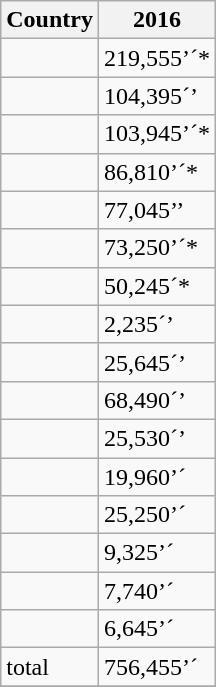<table class="wikitable sortable">
<tr>
<th>Country</th>
<th>2016</th>
</tr>
<tr>
<td></td>
<td>219,555’´*</td>
</tr>
<tr>
<td></td>
<td>104,395´’</td>
</tr>
<tr>
<td></td>
<td>103,945’´*</td>
</tr>
<tr>
<td></td>
<td>86,810’´*</td>
</tr>
<tr>
<td></td>
<td>77,045’’</td>
</tr>
<tr>
<td></td>
<td>73,250’´*</td>
</tr>
<tr>
<td></td>
<td>50,245´*</td>
</tr>
<tr>
<td></td>
<td>2,235´’</td>
</tr>
<tr>
<td></td>
<td>25,645´’</td>
</tr>
<tr>
<td></td>
<td>68,490´’</td>
</tr>
<tr>
<td></td>
<td>25,530´’</td>
</tr>
<tr>
<td></td>
<td>19,960’´</td>
</tr>
<tr>
<td></td>
<td>25,250’´</td>
</tr>
<tr>
<td></td>
<td>9,325’´</td>
</tr>
<tr>
<td></td>
<td>7,740’´</td>
</tr>
<tr>
<td></td>
<td>6,645’´</td>
</tr>
<tr>
<td><strong></strong> total</td>
<td>756,455’´</td>
</tr>
<tr>
</tr>
</table>
